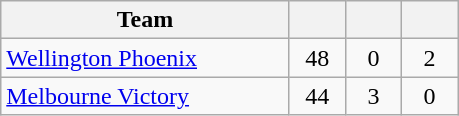<table class="wikitable" style="text-align:center;">
<tr>
<th width=185>Team</th>
<th width=30></th>
<th width=30></th>
<th width=30></th>
</tr>
<tr>
<td align=left> <a href='#'>Wellington Phoenix</a></td>
<td>48</td>
<td>0</td>
<td>2</td>
</tr>
<tr>
<td align=left> <a href='#'>Melbourne Victory</a></td>
<td>44</td>
<td>3</td>
<td>0</td>
</tr>
</table>
